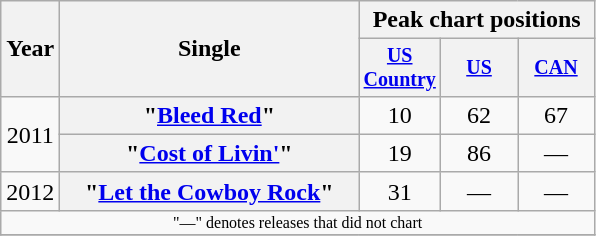<table class="wikitable plainrowheaders" style="text-align:center;">
<tr>
<th rowspan="2">Year</th>
<th rowspan="2" style="width:12em;">Single</th>
<th colspan="3">Peak chart positions</th>
</tr>
<tr style="font-size:smaller;">
<th width="45"><a href='#'>US Country</a><br></th>
<th width="45"><a href='#'>US</a><br></th>
<th width="45"><a href='#'>CAN</a><br></th>
</tr>
<tr>
<td rowspan="2">2011</td>
<th scope="row">"<a href='#'>Bleed Red</a>"</th>
<td>10</td>
<td>62</td>
<td>67</td>
</tr>
<tr>
<th scope="row">"<a href='#'>Cost of Livin'</a>"</th>
<td>19</td>
<td>86</td>
<td>—</td>
</tr>
<tr>
<td>2012</td>
<th scope="row">"<a href='#'>Let the Cowboy Rock</a>"</th>
<td>31</td>
<td>—</td>
<td>—</td>
</tr>
<tr>
<td colspan="5" style="font-size:8pt">"—" denotes releases that did not chart</td>
</tr>
<tr>
</tr>
</table>
